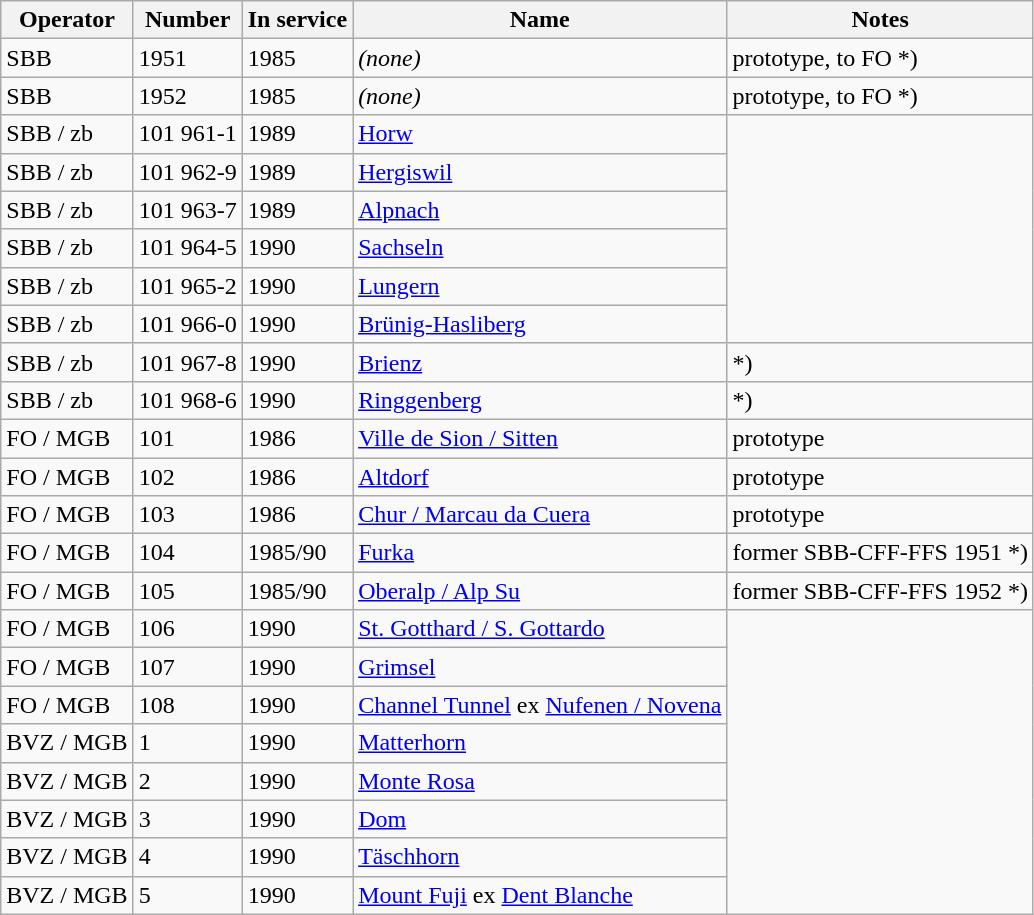<table class="wikitable">
<tr>
<th>Operator</th>
<th>Number</th>
<th>In service</th>
<th>Name</th>
<th>Notes</th>
</tr>
<tr>
<td>SBB</td>
<td>1951</td>
<td>1985</td>
<td><em>(none)</em></td>
<td>prototype, to FO *)</td>
</tr>
<tr>
<td>SBB</td>
<td>1952</td>
<td>1985</td>
<td><em>(none)</em></td>
<td>prototype, to FO *)</td>
</tr>
<tr>
<td>SBB / zb</td>
<td>101 961-1</td>
<td>1989</td>
<td><a href='#'>Horw</a></td>
</tr>
<tr>
<td>SBB / zb</td>
<td>101 962-9</td>
<td>1989</td>
<td><a href='#'>Hergiswil</a></td>
</tr>
<tr>
<td>SBB / zb</td>
<td>101 963-7</td>
<td>1989</td>
<td><a href='#'>Alpnach</a></td>
</tr>
<tr>
<td>SBB / zb</td>
<td>101 964-5</td>
<td>1990</td>
<td><a href='#'>Sachseln</a></td>
</tr>
<tr>
<td>SBB / zb</td>
<td>101 965-2</td>
<td>1990</td>
<td><a href='#'>Lungern</a></td>
</tr>
<tr>
<td>SBB / zb</td>
<td>101 966-0</td>
<td>1990</td>
<td><a href='#'>Brünig-Hasliberg</a></td>
</tr>
<tr>
<td>SBB / zb</td>
<td>101 967-8</td>
<td>1990</td>
<td><a href='#'>Brienz</a></td>
<td>*)</td>
</tr>
<tr>
<td>SBB / zb</td>
<td>101 968-6</td>
<td>1990</td>
<td><a href='#'>Ringgenberg</a></td>
<td>*)</td>
</tr>
<tr>
<td>FO / MGB</td>
<td>101</td>
<td>1986</td>
<td><a href='#'>Ville de Sion / Sitten</a></td>
<td>prototype</td>
</tr>
<tr>
<td>FO / MGB</td>
<td>102</td>
<td>1986</td>
<td><a href='#'>Altdorf</a></td>
<td>prototype</td>
</tr>
<tr>
<td>FO / MGB</td>
<td>103</td>
<td>1986</td>
<td><a href='#'>Chur / Marcau da Cuera</a></td>
<td>prototype</td>
</tr>
<tr>
<td>FO / MGB</td>
<td>104</td>
<td>1985/90</td>
<td><a href='#'>Furka</a></td>
<td>former SBB-CFF-FFS 1951 *)</td>
</tr>
<tr>
<td>FO / MGB</td>
<td>105</td>
<td>1985/90</td>
<td><a href='#'>Oberalp / Alp Su</a></td>
<td>former SBB-CFF-FFS 1952 *)</td>
</tr>
<tr>
<td>FO / MGB</td>
<td>106</td>
<td>1990</td>
<td><a href='#'>St. Gotthard / S. Gottardo</a></td>
</tr>
<tr>
<td>FO / MGB</td>
<td>107</td>
<td>1990</td>
<td><a href='#'>Grimsel</a></td>
</tr>
<tr>
<td>FO / MGB</td>
<td>108</td>
<td>1990</td>
<td><a href='#'>Channel Tunnel</a> ex <a href='#'>Nufenen / Novena</a></td>
</tr>
<tr>
<td>BVZ / MGB</td>
<td>1</td>
<td>1990</td>
<td><a href='#'>Matterhorn</a></td>
</tr>
<tr>
<td>BVZ / MGB</td>
<td>2</td>
<td>1990</td>
<td><a href='#'>Monte Rosa</a></td>
</tr>
<tr>
<td>BVZ / MGB</td>
<td>3</td>
<td>1990</td>
<td><a href='#'>Dom</a></td>
</tr>
<tr>
<td>BVZ / MGB</td>
<td>4</td>
<td>1990</td>
<td><a href='#'>Täschhorn</a></td>
</tr>
<tr>
<td>BVZ / MGB</td>
<td>5</td>
<td>1990</td>
<td><a href='#'>Mount Fuji</a> ex <a href='#'>Dent Blanche</a></td>
</tr>
</table>
